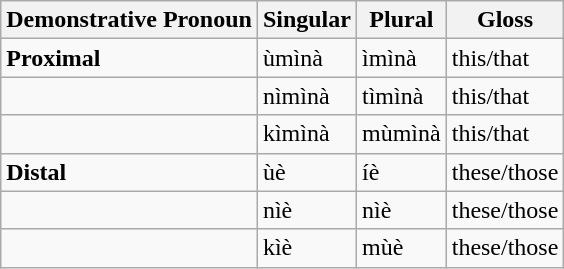<table class="wikitable">
<tr>
<th>Demonstrative Pronoun</th>
<th>Singular</th>
<th>Plural</th>
<th>Gloss</th>
</tr>
<tr>
<td><strong>Proximal</strong></td>
<td>ùmìnà</td>
<td>ìmìnà</td>
<td>this/that</td>
</tr>
<tr>
<td></td>
<td>nìmìnà</td>
<td>tìmìnà</td>
<td>this/that</td>
</tr>
<tr>
<td></td>
<td>kìmìnà</td>
<td>mùmìnà</td>
<td>this/that</td>
</tr>
<tr>
<td><strong>Distal</strong></td>
<td>ùè</td>
<td>íè</td>
<td>these/those</td>
</tr>
<tr>
<td></td>
<td>nìè</td>
<td>nìè</td>
<td>these/those</td>
</tr>
<tr>
<td></td>
<td>kìè</td>
<td>mùè</td>
<td>these/those</td>
</tr>
</table>
